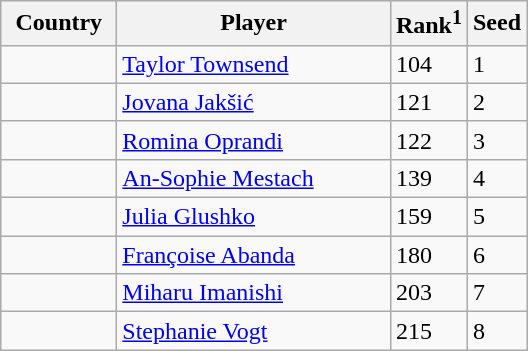<table class="sortable wikitable">
<tr>
<th style="width:70px;">Country</th>
<th style="width:175px;">Player</th>
<th>Rank<sup>1</sup></th>
<th>Seed</th>
</tr>
<tr>
<td></td>
<td><a href='#'>Taylor Townsend</a></td>
<td>104</td>
<td>1</td>
</tr>
<tr>
<td></td>
<td><a href='#'>Jovana Jakšić</a></td>
<td>121</td>
<td>2</td>
</tr>
<tr>
<td></td>
<td><a href='#'>Romina Oprandi</a></td>
<td>122</td>
<td>3</td>
</tr>
<tr>
<td></td>
<td><a href='#'>An-Sophie Mestach</a></td>
<td>139</td>
<td>4</td>
</tr>
<tr>
<td></td>
<td><a href='#'>Julia Glushko</a></td>
<td>159</td>
<td>5</td>
</tr>
<tr>
<td></td>
<td><a href='#'>Françoise Abanda</a></td>
<td>180</td>
<td>6</td>
</tr>
<tr>
<td></td>
<td><a href='#'>Miharu Imanishi</a></td>
<td>203</td>
<td>7</td>
</tr>
<tr>
<td></td>
<td><a href='#'>Stephanie Vogt</a></td>
<td>215</td>
<td>8</td>
</tr>
</table>
